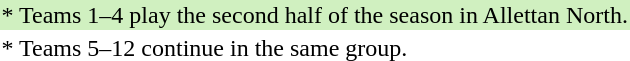<table>
<tr style="background: #D0F0C0;">
<td>* Teams 1–4 play the second half of the season in Allettan North.</td>
</tr>
<tr>
<td>* Teams 5–12 continue in the same group.</td>
</tr>
</table>
